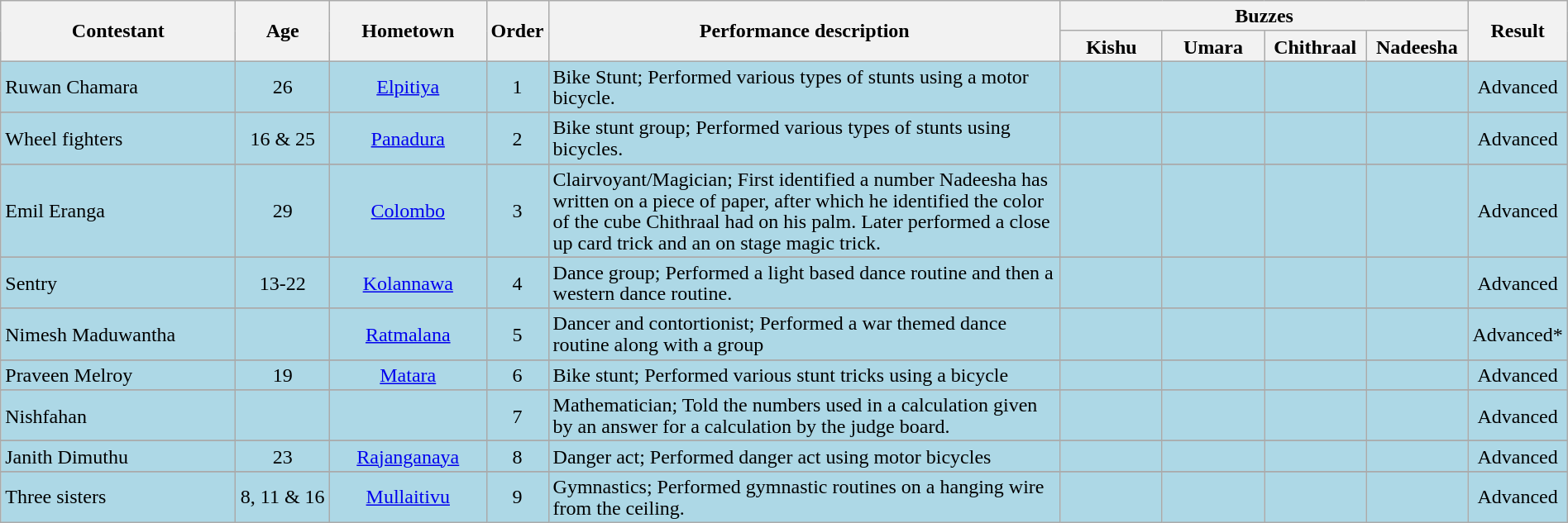<table class="wikitable" style="text-align:center; line-height:17px; width:100%;">
<tr>
<th rowspan=2 style="width:15%">Contestant</th>
<th rowspan=2 style="width:06%">Age</th>
<th rowspan=2 style="width:10%">Hometown</th>
<th rowspan=2 style="width:03%">Order</th>
<th rowspan=2>Performance description</th>
<th colspan=4>Buzzes</th>
<th rowspan=2>Result</th>
</tr>
<tr>
<th style="width:06.5%;">Kishu</th>
<th style="width:06.5%;">Umara</th>
<th style="width:06.5%;">Chithraal</th>
<th style="width:06.5%;">Nadeesha</th>
</tr>
<tr bgcolor = lightblue>
<td align="left">Ruwan Chamara</td>
<td>26</td>
<td><a href='#'>Elpitiya</a></td>
<td>1</td>
<td align="left">Bike Stunt; Performed various types of stunts using a motor bicycle.</td>
<td></td>
<td></td>
<td></td>
<td></td>
<td>Advanced</td>
</tr>
<tr>
</tr>
<tr bgcolor = lightblue>
<td align="left">Wheel fighters</td>
<td>16 & 25</td>
<td><a href='#'>Panadura</a></td>
<td>2</td>
<td align="left">Bike stunt group; Performed various types of stunts using bicycles.</td>
<td></td>
<td></td>
<td></td>
<td></td>
<td>Advanced</td>
</tr>
<tr>
</tr>
<tr bgcolor = lightblue>
<td align="left">Emil Eranga</td>
<td>29</td>
<td><a href='#'>Colombo</a></td>
<td>3</td>
<td align="left">Clairvoyant/Magician; First identified a number Nadeesha has written on a piece of paper, after which he identified the color of the cube Chithraal had on his palm. Later performed a close up card trick and an on stage magic trick.</td>
<td></td>
<td></td>
<td></td>
<td></td>
<td>Advanced</td>
</tr>
<tr>
</tr>
<tr bgcolor = lightblue>
<td align="left">Sentry</td>
<td>13-22</td>
<td><a href='#'>Kolannawa</a></td>
<td>4</td>
<td align="left">Dance group; Performed a light based dance routine and then a western dance routine.</td>
<td></td>
<td></td>
<td></td>
<td></td>
<td>Advanced</td>
</tr>
<tr>
</tr>
<tr bgcolor = lightblue>
<td align="left">Nimesh Maduwantha</td>
<td></td>
<td><a href='#'>Ratmalana</a></td>
<td>5</td>
<td align="left">Dancer and contortionist; Performed a war themed dance routine along with a group</td>
<td></td>
<td></td>
<td></td>
<td></td>
<td>Advanced*</td>
</tr>
<tr>
</tr>
<tr BGCOLOR=LIGHTBLUE>
<td align="left">Praveen Melroy</td>
<td>19</td>
<td><a href='#'>Matara</a></td>
<td>6</td>
<td align="left">Bike stunt; Performed various stunt tricks using a bicycle</td>
<td></td>
<td></td>
<td></td>
<td></td>
<td>Advanced</td>
</tr>
<tr>
</tr>
<tr bgcolor=lightblue>
<td align="left">Nishfahan</td>
<td></td>
<td></td>
<td>7</td>
<td align="left">Mathematician; Told the numbers used in a calculation given by an answer for a calculation by the judge board.</td>
<td></td>
<td></td>
<td></td>
<td></td>
<td>Advanced</td>
</tr>
<tr>
</tr>
<tr bgcolor=lightblue>
<td align="left">Janith Dimuthu </td>
<td>23</td>
<td><a href='#'>Rajanganaya</a></td>
<td>8</td>
<td align="left">Danger act; Performed danger act using motor bicycles</td>
<td></td>
<td></td>
<td></td>
<td></td>
<td>Advanced</td>
</tr>
<tr>
</tr>
<tr bgcolor=lightblue>
<td align="left">Three sisters </td>
<td>8, 11 & 16</td>
<td><a href='#'>Mullaitivu</a></td>
<td>9</td>
<td align="left">Gymnastics; Performed gymnastic routines on a hanging wire from the ceiling.</td>
<td></td>
<td></td>
<td></td>
<td></td>
<td>Advanced</td>
</tr>
</table>
